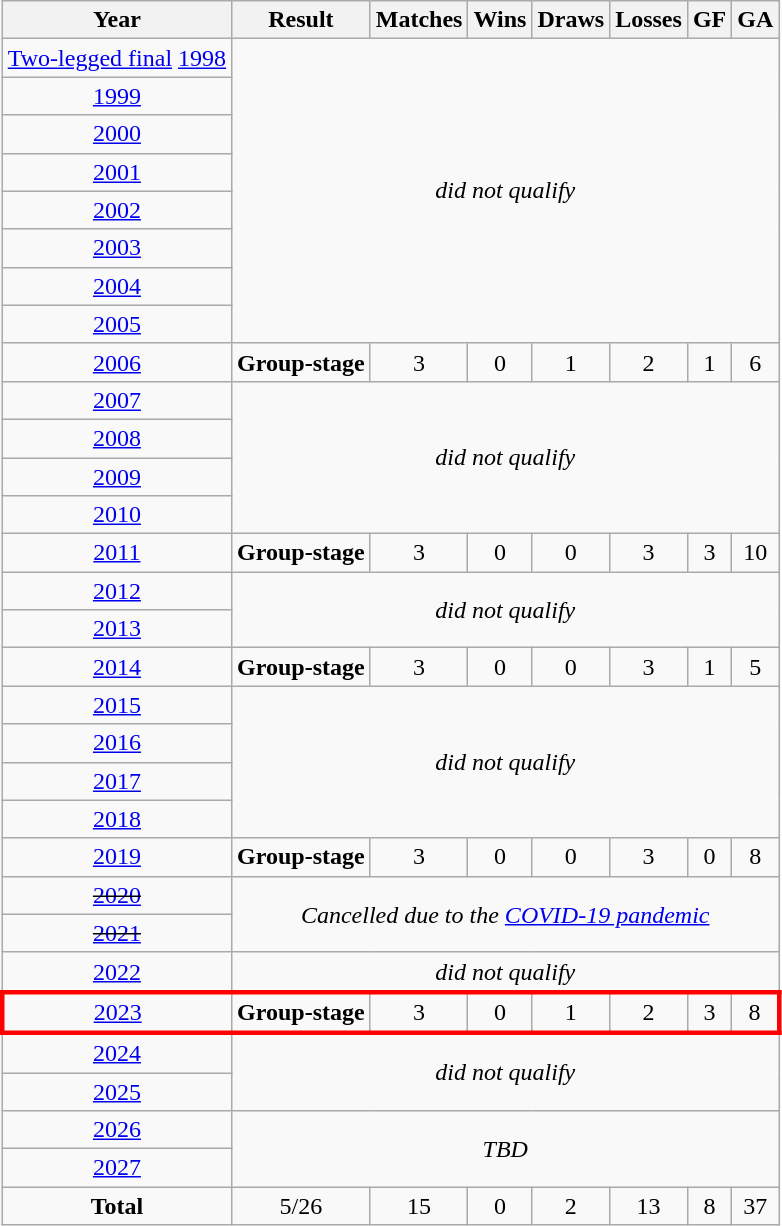<table class="wikitable" style="text-align: center;">
<tr>
<th>Year</th>
<th>Result</th>
<th>Matches</th>
<th>Wins</th>
<th>Draws</th>
<th>Losses</th>
<th>GF</th>
<th>GA</th>
</tr>
<tr>
<td><a href='#'>Two-legged final</a> <a href='#'>1998</a></td>
<td colspan=7 rowspan=8><em>did not qualify</em></td>
</tr>
<tr>
<td> <a href='#'>1999</a></td>
</tr>
<tr>
<td> <a href='#'>2000</a></td>
</tr>
<tr>
<td> <a href='#'>2001</a></td>
</tr>
<tr>
<td> <a href='#'>2002</a></td>
</tr>
<tr>
<td> <a href='#'>2003</a></td>
</tr>
<tr>
<td> <a href='#'>2004</a></td>
</tr>
<tr>
<td> <a href='#'>2005</a></td>
</tr>
<tr>
<td> <a href='#'>2006</a></td>
<td><strong>Group-stage</strong></td>
<td>3</td>
<td>0</td>
<td>1</td>
<td>2</td>
<td>1</td>
<td>6</td>
</tr>
<tr>
<td> <a href='#'>2007</a></td>
<td colspan=7 rowspan=4><em>did not qualify</em></td>
</tr>
<tr>
<td> <a href='#'>2008</a></td>
</tr>
<tr>
<td> <a href='#'>2009</a></td>
</tr>
<tr>
<td> <a href='#'>2010</a></td>
</tr>
<tr>
<td> <a href='#'>2011</a></td>
<td><strong>Group-stage</strong></td>
<td>3</td>
<td>0</td>
<td>0</td>
<td>3</td>
<td>3</td>
<td>10</td>
</tr>
<tr>
<td> <a href='#'>2012</a></td>
<td colspan=7 rowspan=2><em>did not qualify</em></td>
</tr>
<tr>
<td> <a href='#'>2013</a></td>
</tr>
<tr>
<td> <a href='#'>2014</a></td>
<td><strong>Group-stage</strong></td>
<td>3</td>
<td>0</td>
<td>0</td>
<td>3</td>
<td>1</td>
<td>5</td>
</tr>
<tr>
<td> <a href='#'>2015</a></td>
<td colspan=7 rowspan=4><em>did not qualify</em></td>
</tr>
<tr>
<td> <a href='#'>2016</a></td>
</tr>
<tr>
<td> <a href='#'>2017</a></td>
</tr>
<tr>
<td> <a href='#'>2018</a></td>
</tr>
<tr>
<td> <a href='#'>2019</a></td>
<td><strong>Group-stage</strong></td>
<td>3</td>
<td>0</td>
<td>0</td>
<td>3</td>
<td>0</td>
<td>8</td>
</tr>
<tr>
<td> <s><a href='#'>2020</a></s></td>
<td colspan=7 rowspan=2><em>Cancelled due to the <a href='#'>COVID-19 pandemic</a></em></td>
</tr>
<tr>
<td> <s><a href='#'>2021</a></s></td>
</tr>
<tr>
<td> <a href='#'>2022</a></td>
<td colspan=7 rowspan=1><em>did not qualify</em></td>
</tr>
<tr style="border: 3px solid red">
<td> <a href='#'>2023</a></td>
<td><strong>Group-stage</strong></td>
<td>3</td>
<td>0</td>
<td>1</td>
<td>2</td>
<td>3</td>
<td>8</td>
</tr>
<tr>
<td> <a href='#'>2024</a></td>
<td colspan=7 rowspan=2><em>did not qualify</em></td>
</tr>
<tr>
<td> <a href='#'>2025</a></td>
</tr>
<tr>
<td> <a href='#'>2026</a></td>
<td colspan=8 rowspan=2><em>TBD</em></td>
</tr>
<tr>
<td> <a href='#'>2027</a></td>
</tr>
<tr>
<td><strong>Total</strong></td>
<td>5/26</td>
<td>15</td>
<td>0</td>
<td>2</td>
<td>13</td>
<td>8</td>
<td>37</td>
</tr>
</table>
